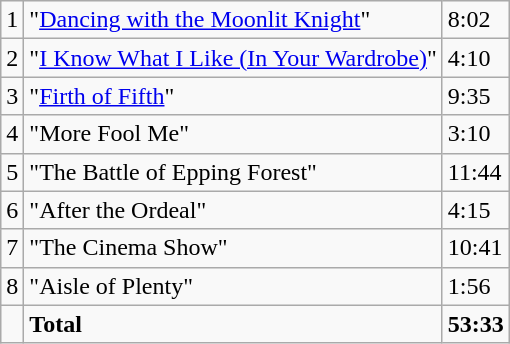<table class="wikitable">
<tr>
<td>1</td>
<td>"<a href='#'>Dancing with the Moonlit Knight</a>"</td>
<td>8:02</td>
</tr>
<tr>
<td>2</td>
<td>"<a href='#'>I Know What I Like (In Your Wardrobe)</a>"</td>
<td>4:10</td>
</tr>
<tr>
<td>3</td>
<td>"<a href='#'>Firth of Fifth</a>"</td>
<td>9:35</td>
</tr>
<tr>
<td>4</td>
<td>"More Fool Me"</td>
<td>3:10</td>
</tr>
<tr>
<td>5</td>
<td>"The Battle of Epping Forest"</td>
<td>11:44</td>
</tr>
<tr>
<td>6</td>
<td>"After the Ordeal"</td>
<td>4:15</td>
</tr>
<tr>
<td>7</td>
<td>"The Cinema Show"</td>
<td>10:41</td>
</tr>
<tr>
<td>8</td>
<td>"Aisle of Plenty"</td>
<td>1:56</td>
</tr>
<tr>
<td></td>
<td><strong>Total</strong></td>
<td><strong>53:33</strong></td>
</tr>
</table>
